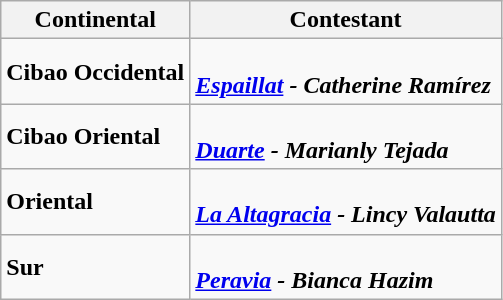<table class="wikitable">
<tr>
<th>Continental</th>
<th>Contestant</th>
</tr>
<tr>
<td><strong>Cibao Occidental</strong></td>
<td><br><strong><em><a href='#'>Espaillat</a><strong> - </strong>Catherine Ramírez</em></strong></td>
</tr>
<tr>
<td><strong>Cibao Oriental</strong></td>
<td><br><strong><em><a href='#'>Duarte</a><strong> - </strong>Marianly Tejada</em></strong></td>
</tr>
<tr>
<td><strong>Oriental</strong></td>
<td><br><strong><em><a href='#'>La Altagracia</a><strong> - </strong>Lincy Valautta</em></strong></td>
</tr>
<tr>
<td><strong>Sur</strong></td>
<td><br><strong><em><a href='#'>Peravia</a><strong> - </strong>Bianca Hazim</em></strong></td>
</tr>
</table>
